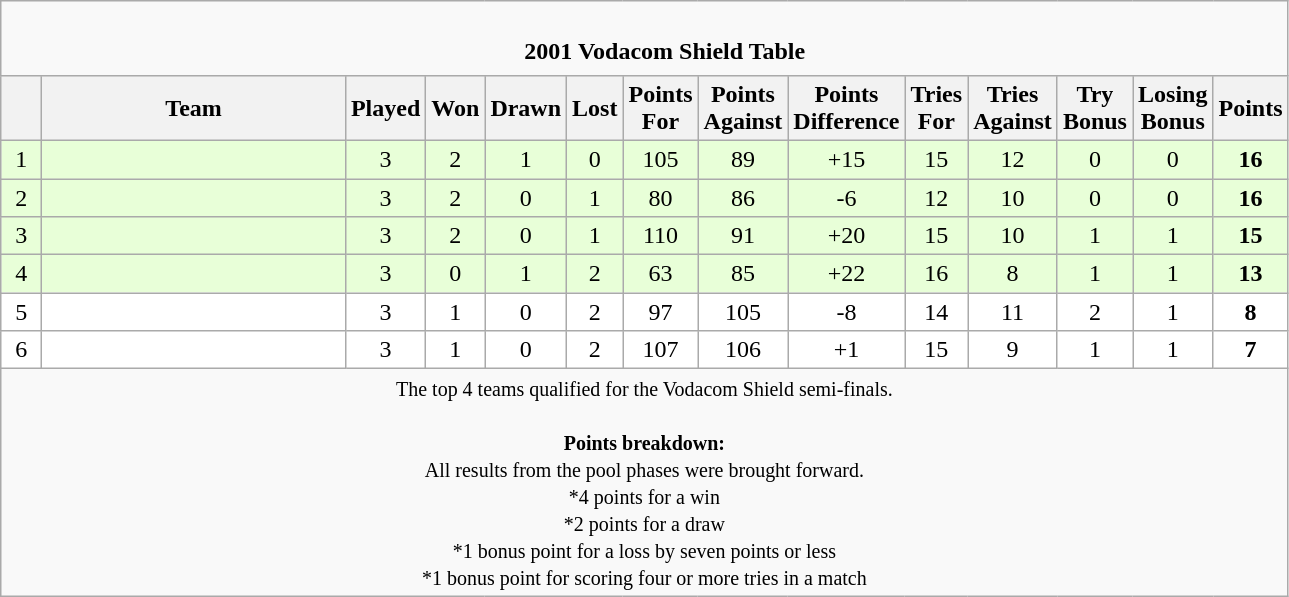<table class="wikitable" style="text-align: center;">
<tr>
<td colspan="14" cellpadding="0" cellspacing="0"><br><table border="0" width="100%" cellpadding="0" cellspacing="0">
<tr>
<td width=0% style="border:0px"></td>
<td style="border:0px"><strong>2001 Vodacom Shield Table</strong></td>
</tr>
</table>
</td>
</tr>
<tr>
<th bgcolor="#efefef" width="20"></th>
<th bgcolor="#efefef" width="195">Team</th>
<th bgcolor="#efefef" width="20">Played</th>
<th bgcolor="#efefef" width="20">Won</th>
<th bgcolor="#efefef" width="20">Drawn</th>
<th bgcolor="#efefef" width="20">Lost</th>
<th bgcolor="#efefef" width="20">Points For</th>
<th bgcolor="#efefef" width="20">Points Against</th>
<th bgcolor="#efefef" width="20">Points Difference</th>
<th bgcolor="#efefef" width="20">Tries For</th>
<th bgcolor="#efefef" width="20">Tries Against</th>
<th bgcolor="#efefef" width="20">Try Bonus</th>
<th bgcolor="#efefef" width="20">Losing Bonus</th>
<th bgcolor="#efefef" width="20">Points<br></th>
</tr>
<tr bgcolor=#E8FFD8 align=center>
<td>1</td>
<td align=left></td>
<td>3</td>
<td>2</td>
<td>1</td>
<td>0</td>
<td>105</td>
<td>89</td>
<td>+15</td>
<td>15</td>
<td>12</td>
<td>0</td>
<td>0</td>
<td><strong>16</strong></td>
</tr>
<tr bgcolor=#E8FFD8 align=center>
<td>2</td>
<td align=left></td>
<td>3</td>
<td>2</td>
<td>0</td>
<td>1</td>
<td>80</td>
<td>86</td>
<td>-6</td>
<td>12</td>
<td>10</td>
<td>0</td>
<td>0</td>
<td><strong>16</strong></td>
</tr>
<tr bgcolor=#E8FFD8 align=center>
<td>3</td>
<td align=left></td>
<td>3</td>
<td>2</td>
<td>0</td>
<td>1</td>
<td>110</td>
<td>91</td>
<td>+20</td>
<td>15</td>
<td>10</td>
<td>1</td>
<td>1</td>
<td><strong>15</strong></td>
</tr>
<tr bgcolor=#E8FFD8 align=center>
<td>4</td>
<td align=left></td>
<td>3</td>
<td>0</td>
<td>1</td>
<td>2</td>
<td>63</td>
<td>85</td>
<td>+22</td>
<td>16</td>
<td>8</td>
<td>1</td>
<td>1</td>
<td><strong>13</strong></td>
</tr>
<tr bgcolor=#ffffff align=center>
<td>5</td>
<td align=left></td>
<td>3</td>
<td>1</td>
<td>0</td>
<td>2</td>
<td>97</td>
<td>105</td>
<td>-8</td>
<td>14</td>
<td>11</td>
<td>2</td>
<td>1</td>
<td><strong>8</strong></td>
</tr>
<tr bgcolor=#ffffff align=center>
<td>6</td>
<td align=left></td>
<td>3</td>
<td>1</td>
<td>0</td>
<td>2</td>
<td>107</td>
<td>106</td>
<td>+1</td>
<td>15</td>
<td>9</td>
<td>1</td>
<td>1</td>
<td><strong>7</strong></td>
</tr>
<tr |align=left|>
<td colspan="14" style="border:0px"><small>The top 4 teams qualified for the Vodacom Shield semi-finals.<br><br><strong>Points breakdown:</strong><br>All results from the pool phases were brought forward.<br>*4 points for a win<br>*2 points for a draw<br>*1 bonus point for a loss by seven points or less<br>*1 bonus point for scoring four or more tries in a match</small></td>
</tr>
</table>
